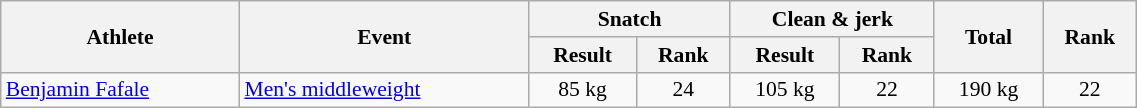<table class="wikitable" style="font-size:90%" width=60%>
<tr>
<th rowspan="2">Athlete</th>
<th rowspan="2">Event</th>
<th colspan="2">Snatch</th>
<th colspan="2">Clean & jerk</th>
<th rowspan="2">Total</th>
<th rowspan="2">Rank</th>
</tr>
<tr>
<th>Result</th>
<th>Rank</th>
<th>Result</th>
<th>Rank</th>
</tr>
<tr>
<td><a href='#'>Benjamin Fafale</a></td>
<td><a href='#'>Men's middleweight</a></td>
<td align=center>85 kg</td>
<td align=center>24</td>
<td align=center>105 kg</td>
<td align=center>22</td>
<td align=center>190 kg</td>
<td align=center>22</td>
</tr>
</table>
